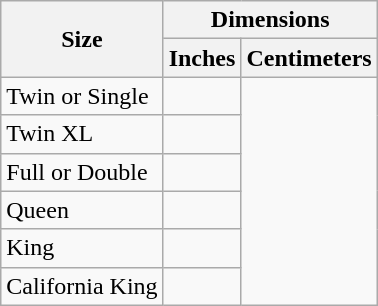<table class="wikitable">
<tr>
<th rowspan="2" scope="col">Size</th>
<th colspan="2" scope="col">Dimensions</th>
</tr>
<tr>
<th>Inches</th>
<th>Centimeters</th>
</tr>
<tr>
<td>Twin or Single</td>
<td></td>
</tr>
<tr>
<td>Twin XL</td>
<td></td>
</tr>
<tr>
<td>Full or Double</td>
<td></td>
</tr>
<tr>
<td>Queen</td>
<td></td>
</tr>
<tr>
<td>King</td>
<td></td>
</tr>
<tr>
<td>California King</td>
<td></td>
</tr>
</table>
